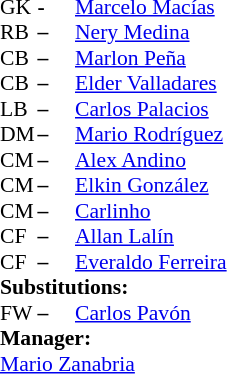<table style="font-size: 90%" cellspacing="0" cellpadding="0">
<tr>
<td colspan=4></td>
</tr>
<tr>
<th width="25"></th>
<th width="25"></th>
</tr>
<tr>
<td>GK</td>
<td><strong>-</strong></td>
<td> <a href='#'>Marcelo Macías</a></td>
</tr>
<tr>
<td>RB</td>
<td><strong>–</strong></td>
<td> <a href='#'>Nery Medina</a></td>
</tr>
<tr>
<td>CB</td>
<td><strong>–</strong></td>
<td> <a href='#'>Marlon Peña</a></td>
<td></td>
<td></td>
</tr>
<tr>
<td>CB</td>
<td><strong>–</strong></td>
<td> <a href='#'>Elder Valladares</a></td>
</tr>
<tr>
<td>LB</td>
<td><strong>–</strong></td>
<td> <a href='#'>Carlos Palacios</a></td>
</tr>
<tr>
<td>DM</td>
<td><strong>–</strong></td>
<td> <a href='#'>Mario Rodríguez</a></td>
</tr>
<tr>
<td>CM</td>
<td><strong>–</strong></td>
<td> <a href='#'>Alex Andino</a></td>
</tr>
<tr>
<td>CM</td>
<td><strong>–</strong></td>
<td> <a href='#'>Elkin González</a></td>
</tr>
<tr>
<td>CM</td>
<td><strong>–</strong></td>
<td> <a href='#'>Carlinho</a></td>
</tr>
<tr>
<td>CF</td>
<td><strong>–</strong></td>
<td> <a href='#'>Allan Lalín</a></td>
<td></td>
<td></td>
</tr>
<tr>
<td>CF</td>
<td><strong>–</strong></td>
<td> <a href='#'>Everaldo Ferreira</a></td>
</tr>
<tr>
<td colspan=3><strong>Substitutions:</strong></td>
</tr>
<tr>
<td>FW</td>
<td><strong>–</strong></td>
<td> <a href='#'>Carlos Pavón</a></td>
<td></td>
<td></td>
</tr>
<tr>
<td colspan=3><strong>Manager:</strong></td>
</tr>
<tr>
<td colspan=3> <a href='#'>Mario Zanabria</a></td>
</tr>
</table>
